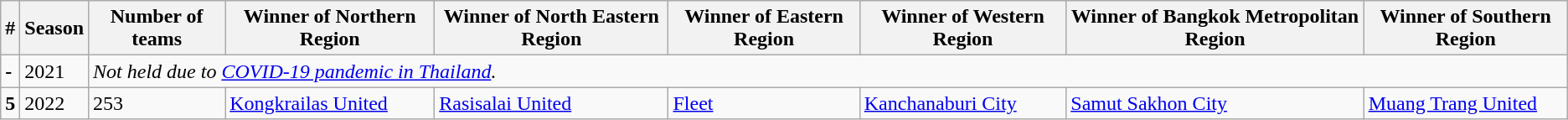<table class="wikitable">
<tr>
<th>#</th>
<th>Season</th>
<th>Number of teams</th>
<th>Winner of Northern Region</th>
<th>Winner of North Eastern Region</th>
<th>Winner of Eastern Region</th>
<th>Winner of Western Region</th>
<th>Winner of Bangkok Metropolitan Region</th>
<th>Winner of Southern Region</th>
</tr>
<tr>
<td><strong>-</strong></td>
<td>2021</td>
<td colspan="7"><em>Not held due to <a href='#'>COVID-19 pandemic in Thailand</a>.</em></td>
</tr>
<tr>
<td><strong>5</strong></td>
<td>2022</td>
<td>253</td>
<td><a href='#'>Kongkrailas United</a></td>
<td><a href='#'>Rasisalai United</a></td>
<td><a href='#'>Fleet</a></td>
<td><a href='#'>Kanchanaburi City</a></td>
<td><a href='#'>Samut Sakhon City</a></td>
<td><a href='#'>Muang Trang United</a></td>
</tr>
</table>
